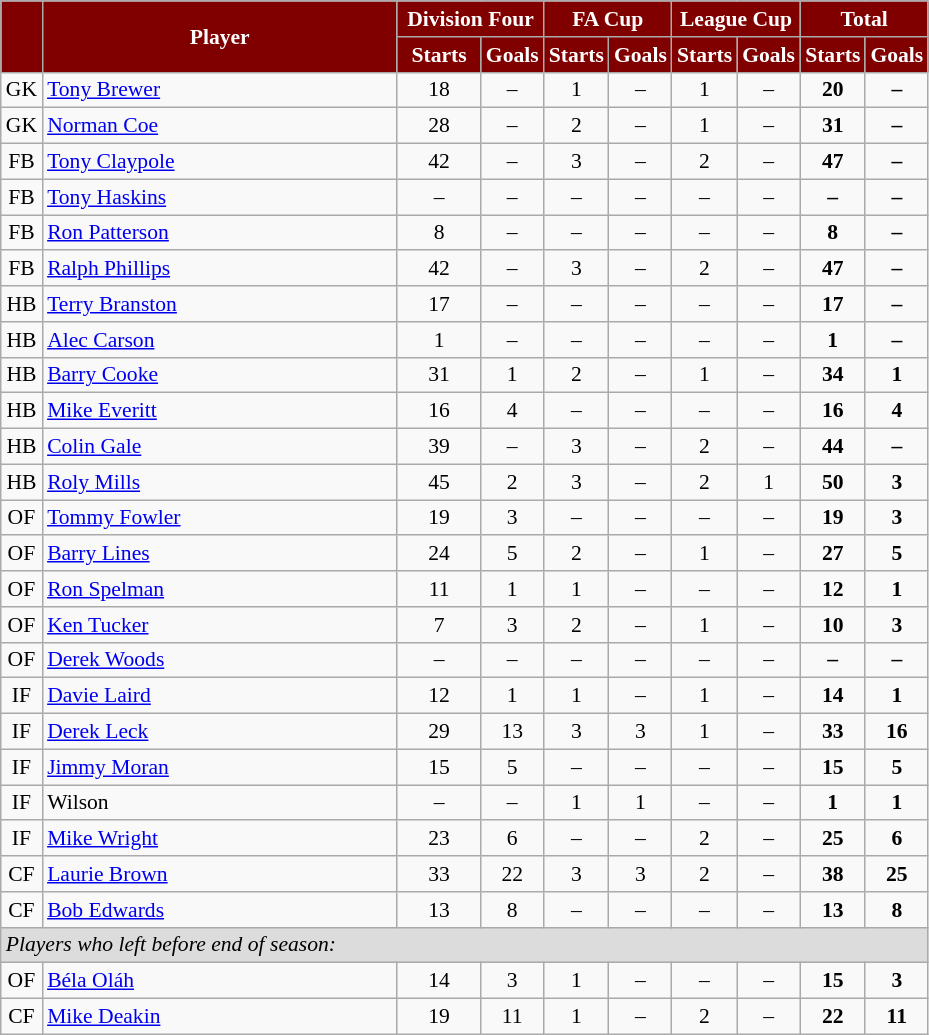<table class="wikitable"  style="text-align:center; font-size:90%; width:49%;">
<tr>
<th rowspan="2" style="background:maroon; color:white;  width: 4%"></th>
<th rowspan="2" style="background:maroon; color:white; ">Player</th>
<th colspan="2" style="background:maroon; color:white; ">Division Four</th>
<th colspan="2" style="background:maroon; color:white; ">FA Cup</th>
<th colspan="2" style="background:maroon; color:white; ">League Cup</th>
<th colspan="2" style="background:maroon; color:white; ">Total</th>
</tr>
<tr>
<th style="background:maroon; color:white;  width: 9%;">Starts</th>
<th style="background:maroon; color:white;  width: 6%;">Goals</th>
<th style="background:maroon; color:white;  width: 4%;">Starts</th>
<th style="background:maroon; color:white;  width: 4%;">Goals</th>
<th style="background:maroon; color:white;  width: 4%;">Starts</th>
<th style="background:maroon; color:white;  width: 4%;">Goals</th>
<th style="background:maroon; color:white;  width: 4%;">Starts</th>
<th style="background:maroon; color:white;  width: 4%;">Goals</th>
</tr>
<tr>
<td>GK</td>
<td style="text-align:left;"><a href='#'>Tony Brewer</a></td>
<td>18</td>
<td>–</td>
<td>1</td>
<td>–</td>
<td>1</td>
<td>–</td>
<td><strong>20</strong></td>
<td><strong>–</strong></td>
</tr>
<tr>
<td>GK</td>
<td style="text-align:left;"><a href='#'>Norman Coe</a></td>
<td>28</td>
<td>–</td>
<td>2</td>
<td>–</td>
<td>1</td>
<td>–</td>
<td><strong>31</strong></td>
<td><strong>–</strong></td>
</tr>
<tr>
<td>FB</td>
<td style="text-align:left;"><a href='#'>Tony Claypole</a></td>
<td>42</td>
<td>–</td>
<td>3</td>
<td>–</td>
<td>2</td>
<td>–</td>
<td><strong>47</strong></td>
<td><strong>–</strong></td>
</tr>
<tr>
<td>FB</td>
<td style="text-align:left;"><a href='#'>Tony Haskins</a></td>
<td>–</td>
<td>–</td>
<td>–</td>
<td>–</td>
<td>–</td>
<td>–</td>
<td><strong>–</strong></td>
<td><strong>–</strong></td>
</tr>
<tr>
<td>FB</td>
<td style="text-align:left;"><a href='#'>Ron Patterson</a></td>
<td>8</td>
<td>–</td>
<td>–</td>
<td>–</td>
<td>–</td>
<td>–</td>
<td><strong>8</strong></td>
<td><strong>–</strong></td>
</tr>
<tr>
<td>FB</td>
<td style="text-align:left;"><a href='#'>Ralph Phillips</a></td>
<td>42</td>
<td>–</td>
<td>3</td>
<td>–</td>
<td>2</td>
<td>–</td>
<td><strong>47</strong></td>
<td><strong>–</strong></td>
</tr>
<tr>
<td>HB</td>
<td style="text-align:left;"><a href='#'>Terry Branston</a></td>
<td>17</td>
<td>–</td>
<td>–</td>
<td>–</td>
<td>–</td>
<td>–</td>
<td><strong>17</strong></td>
<td><strong>–</strong></td>
</tr>
<tr>
<td>HB</td>
<td style="text-align:left;"><a href='#'>Alec Carson</a></td>
<td>1</td>
<td>–</td>
<td>–</td>
<td>–</td>
<td>–</td>
<td>–</td>
<td><strong>1</strong></td>
<td><strong>–</strong></td>
</tr>
<tr>
<td>HB</td>
<td style="text-align:left;"><a href='#'>Barry Cooke</a></td>
<td>31</td>
<td>1</td>
<td>2</td>
<td>–</td>
<td>1</td>
<td>–</td>
<td><strong>34</strong></td>
<td><strong>1</strong></td>
</tr>
<tr>
<td>HB</td>
<td style="text-align:left;"><a href='#'>Mike Everitt</a></td>
<td>16</td>
<td>4</td>
<td>–</td>
<td>–</td>
<td>–</td>
<td>–</td>
<td><strong>16</strong></td>
<td><strong>4</strong></td>
</tr>
<tr>
<td>HB</td>
<td style="text-align:left;"><a href='#'>Colin Gale</a></td>
<td>39</td>
<td>–</td>
<td>3</td>
<td>–</td>
<td>2</td>
<td>–</td>
<td><strong>44</strong></td>
<td><strong>–</strong></td>
</tr>
<tr>
<td>HB</td>
<td style="text-align:left;"><a href='#'>Roly Mills</a></td>
<td>45</td>
<td>2</td>
<td>3</td>
<td>–</td>
<td>2</td>
<td>1</td>
<td><strong>50</strong></td>
<td><strong>3</strong></td>
</tr>
<tr>
<td>OF</td>
<td style="text-align:left;"><a href='#'>Tommy Fowler</a></td>
<td>19</td>
<td>3</td>
<td>–</td>
<td>–</td>
<td>–</td>
<td>–</td>
<td><strong>19</strong></td>
<td><strong>3</strong></td>
</tr>
<tr>
<td>OF</td>
<td style="text-align:left;"><a href='#'>Barry Lines</a></td>
<td>24</td>
<td>5</td>
<td>2</td>
<td>–</td>
<td>1</td>
<td>–</td>
<td><strong>27</strong></td>
<td><strong>5</strong></td>
</tr>
<tr>
<td>OF</td>
<td style="text-align:left;"><a href='#'>Ron Spelman</a></td>
<td>11</td>
<td>1</td>
<td>1</td>
<td>–</td>
<td>–</td>
<td>–</td>
<td><strong>12</strong></td>
<td><strong>1</strong></td>
</tr>
<tr>
<td>OF</td>
<td style="text-align:left;"><a href='#'>Ken Tucker</a></td>
<td>7</td>
<td>3</td>
<td>2</td>
<td>–</td>
<td>1</td>
<td>–</td>
<td><strong>10</strong></td>
<td><strong>3</strong></td>
</tr>
<tr>
<td>OF</td>
<td style="text-align:left;"><a href='#'>Derek Woods</a></td>
<td>–</td>
<td>–</td>
<td>–</td>
<td>–</td>
<td>–</td>
<td>–</td>
<td><strong>–</strong></td>
<td><strong>–</strong></td>
</tr>
<tr>
<td>IF</td>
<td style="text-align:left;"><a href='#'>Davie Laird</a></td>
<td>12</td>
<td>1</td>
<td>1</td>
<td>–</td>
<td>1</td>
<td>–</td>
<td><strong>14</strong></td>
<td><strong>1</strong></td>
</tr>
<tr>
<td>IF</td>
<td style="text-align:left;"><a href='#'>Derek Leck</a></td>
<td>29</td>
<td>13</td>
<td>3</td>
<td>3</td>
<td>1</td>
<td>–</td>
<td><strong>33</strong></td>
<td><strong>16</strong></td>
</tr>
<tr>
<td>IF</td>
<td style="text-align:left;"><a href='#'>Jimmy Moran</a></td>
<td>15</td>
<td>5</td>
<td>–</td>
<td>–</td>
<td>–</td>
<td>–</td>
<td><strong>15</strong></td>
<td><strong>5</strong></td>
</tr>
<tr>
<td>IF</td>
<td style="text-align:left;">Wilson</td>
<td>–</td>
<td>–</td>
<td>1</td>
<td>1</td>
<td>–</td>
<td>–</td>
<td><strong>1</strong></td>
<td><strong>1</strong></td>
</tr>
<tr>
<td>IF</td>
<td style="text-align:left;"><a href='#'>Mike Wright</a></td>
<td>23</td>
<td>6</td>
<td>–</td>
<td>–</td>
<td>2</td>
<td>–</td>
<td><strong>25</strong></td>
<td><strong>6</strong></td>
</tr>
<tr>
<td>CF</td>
<td style="text-align:left;"><a href='#'>Laurie Brown</a></td>
<td>33</td>
<td>22</td>
<td>3</td>
<td>3</td>
<td>2</td>
<td>–</td>
<td><strong>38</strong></td>
<td><strong>25</strong></td>
</tr>
<tr>
<td>CF</td>
<td style="text-align:left;"><a href='#'>Bob Edwards</a></td>
<td>13</td>
<td>8</td>
<td>–</td>
<td>–</td>
<td>–</td>
<td>–</td>
<td><strong>13</strong></td>
<td><strong>8</strong></td>
</tr>
<tr>
<td colspan="20" style="background:#dcdcdc; text-align:left;"><em>Players who left before end of season:</em></td>
</tr>
<tr>
<td>OF</td>
<td style="text-align:left;"><a href='#'>Béla Oláh</a></td>
<td>14</td>
<td>3</td>
<td>1</td>
<td>–</td>
<td>–</td>
<td>–</td>
<td><strong>15</strong></td>
<td><strong>3</strong></td>
</tr>
<tr>
<td>CF</td>
<td style="text-align:left;"><a href='#'>Mike Deakin</a></td>
<td>19</td>
<td>11</td>
<td>1</td>
<td>–</td>
<td>2</td>
<td>–</td>
<td><strong>22</strong></td>
<td><strong>11</strong></td>
</tr>
</table>
